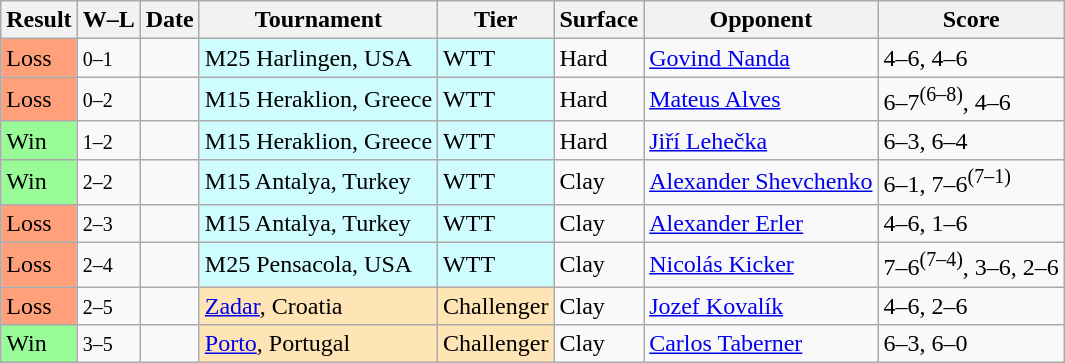<table class="sortable wikitable">
<tr>
<th>Result</th>
<th class="unsortable">W–L</th>
<th>Date</th>
<th>Tournament</th>
<th>Tier</th>
<th>Surface</th>
<th>Opponent</th>
<th class="unsortable">Score</th>
</tr>
<tr>
<td bgcolor=FFA07A>Loss</td>
<td><small>0–1</small></td>
<td></td>
<td style="background:#cffcff;">M25 Harlingen, USA</td>
<td style="background:#cffcff;">WTT</td>
<td>Hard</td>
<td> <a href='#'>Govind Nanda</a></td>
<td>4–6, 4–6</td>
</tr>
<tr>
<td bgcolor=FFA07A>Loss</td>
<td><small>0–2</small></td>
<td></td>
<td style="background:#cffcff;">M15 Heraklion, Greece</td>
<td style="background:#cffcff;">WTT</td>
<td>Hard</td>
<td> <a href='#'>Mateus Alves</a></td>
<td>6–7<sup>(6–8)</sup>, 4–6</td>
</tr>
<tr>
<td bgcolor=98fb98>Win</td>
<td><small>1–2</small></td>
<td></td>
<td style="background:#cffcff;">M15 Heraklion, Greece</td>
<td style="background:#cffcff;">WTT</td>
<td>Hard</td>
<td> <a href='#'>Jiří Lehečka</a></td>
<td>6–3, 6–4</td>
</tr>
<tr>
<td bgcolor=98fb98>Win</td>
<td><small>2–2</small></td>
<td></td>
<td style="background:#cffcff;">M15 Antalya, Turkey</td>
<td style="background:#cffcff;">WTT</td>
<td>Clay</td>
<td> <a href='#'>Alexander Shevchenko</a></td>
<td>6–1, 7–6<sup>(7–1)</sup></td>
</tr>
<tr>
<td bgcolor=FFA07A>Loss</td>
<td><small>2–3</small></td>
<td></td>
<td style="background:#cffcff;">M15 Antalya, Turkey</td>
<td style="background:#cffcff;">WTT</td>
<td>Clay</td>
<td> <a href='#'>Alexander Erler</a></td>
<td>4–6, 1–6</td>
</tr>
<tr>
<td bgcolor=FFA07A>Loss</td>
<td><small>2–4</small></td>
<td></td>
<td style="background:#cffcff;">M25 Pensacola, USA</td>
<td style="background:#cffcff;">WTT</td>
<td>Clay</td>
<td> <a href='#'>Nicolás Kicker</a></td>
<td>7–6<sup>(7–4)</sup>, 3–6, 2–6</td>
</tr>
<tr>
<td bgcolor=FFA07A>Loss</td>
<td><small>2–5</small></td>
<td><a href='#'></a></td>
<td style=background:moccasin;><a href='#'>Zadar</a>, Croatia</td>
<td style=background:moccasin;>Challenger</td>
<td>Clay</td>
<td> <a href='#'>Jozef Kovalík</a></td>
<td>4–6, 2–6</td>
</tr>
<tr>
<td bgcolor=98fb98>Win</td>
<td><small>3–5</small></td>
<td><a href='#'></a></td>
<td style=background:moccasin;><a href='#'>Porto</a>, Portugal</td>
<td style=background:moccasin;>Challenger</td>
<td>Clay</td>
<td> <a href='#'>Carlos Taberner</a></td>
<td>6–3, 6–0</td>
</tr>
</table>
